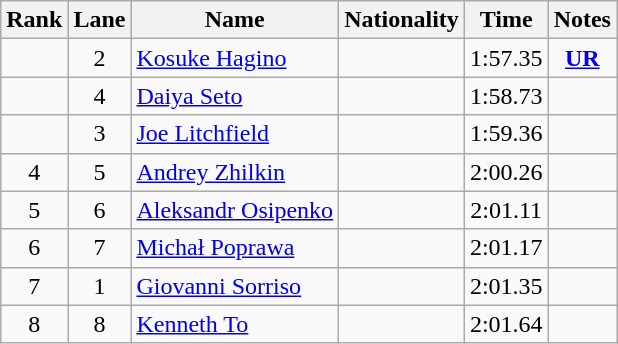<table class="wikitable sortable" style="text-align:center">
<tr>
<th>Rank</th>
<th>Lane</th>
<th>Name</th>
<th>Nationality</th>
<th>Time</th>
<th>Notes</th>
</tr>
<tr>
<td></td>
<td>2</td>
<td align="left"><a href='#'>Kosuke Hagino</a></td>
<td align="left"></td>
<td>1:57.35</td>
<td><strong><a href='#'>UR</a></strong></td>
</tr>
<tr>
<td></td>
<td>4</td>
<td align="left"><a href='#'>Daiya Seto</a></td>
<td align="left"></td>
<td>1:58.73</td>
<td></td>
</tr>
<tr>
<td></td>
<td>3</td>
<td align="left"><a href='#'>Joe Litchfield</a></td>
<td align="left"></td>
<td>1:59.36</td>
<td></td>
</tr>
<tr>
<td>4</td>
<td>5</td>
<td align="left"><a href='#'>Andrey Zhilkin</a></td>
<td align="left"></td>
<td>2:00.26</td>
<td></td>
</tr>
<tr>
<td>5</td>
<td>6</td>
<td align="left"><a href='#'>Aleksandr Osipenko</a></td>
<td align="left"></td>
<td>2:01.11</td>
<td></td>
</tr>
<tr>
<td>6</td>
<td>7</td>
<td align="left"><a href='#'>Michał Poprawa</a></td>
<td align="left"></td>
<td>2:01.17</td>
<td></td>
</tr>
<tr>
<td>7</td>
<td>1</td>
<td align="left"><a href='#'>Giovanni Sorriso</a></td>
<td align="left"></td>
<td>2:01.35</td>
<td></td>
</tr>
<tr>
<td>8</td>
<td>8</td>
<td align="left"><a href='#'>Kenneth To</a></td>
<td align="left"></td>
<td>2:01.64</td>
<td></td>
</tr>
</table>
